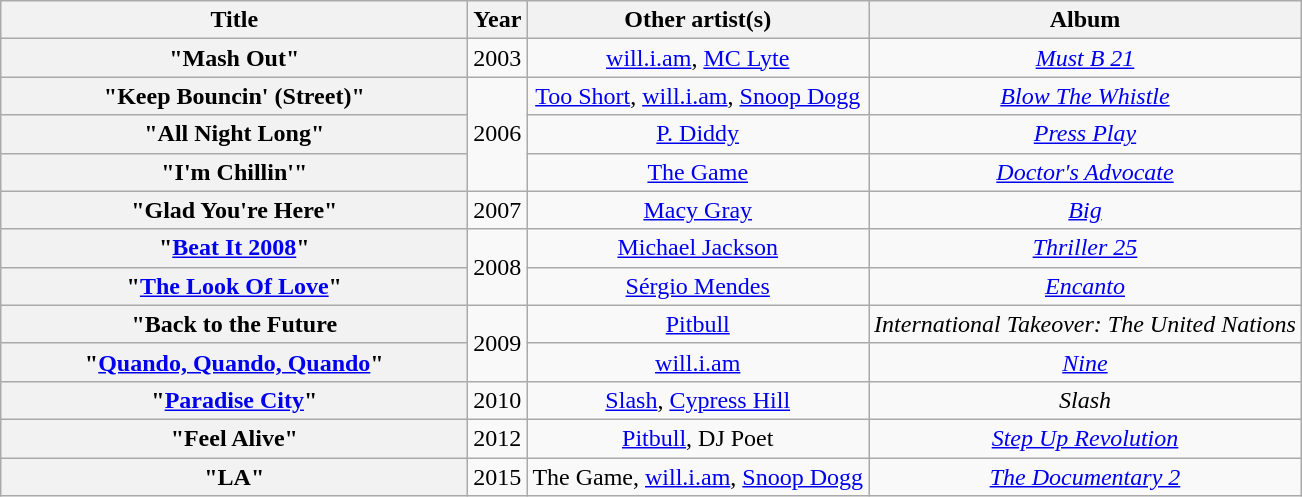<table class="wikitable plainrowheaders" style="text-align:center;" border="1">
<tr>
<th scope="col" style="width:19em;">Title</th>
<th scope="col">Year</th>
<th scope="col">Other artist(s)</th>
<th scope="col">Album</th>
</tr>
<tr>
<th scope="row">"Mash Out"</th>
<td>2003</td>
<td><a href='#'>will.i.am</a>, <a href='#'>MC Lyte</a></td>
<td><em><a href='#'>Must B 21</a></em></td>
</tr>
<tr>
<th scope="row">"Keep Bouncin' (Street)"</th>
<td rowspan="3">2006</td>
<td><a href='#'>Too Short</a>, <a href='#'>will.i.am</a>, <a href='#'>Snoop Dogg</a></td>
<td><em><a href='#'>Blow The Whistle</a></em></td>
</tr>
<tr>
<th scope="row">"All Night Long"</th>
<td><a href='#'>P. Diddy</a></td>
<td><em><a href='#'>Press Play</a></em></td>
</tr>
<tr>
<th scope="row">"I'm Chillin'"</th>
<td><a href='#'>The Game</a></td>
<td><em><a href='#'>Doctor's Advocate</a></em></td>
</tr>
<tr>
<th scope="row">"Glad You're Here"</th>
<td>2007</td>
<td><a href='#'>Macy Gray</a></td>
<td><em><a href='#'>Big</a></em></td>
</tr>
<tr>
<th scope="row">"<a href='#'>Beat It 2008</a>"</th>
<td rowspan="2">2008</td>
<td><a href='#'>Michael Jackson</a></td>
<td><em><a href='#'>Thriller 25</a></em></td>
</tr>
<tr>
<th scope="row">"<a href='#'>The Look Of Love</a>"</th>
<td><a href='#'>Sérgio Mendes</a></td>
<td><em><a href='#'>Encanto</a></em></td>
</tr>
<tr>
<th scope="row">"Back to the Future</th>
<td rowspan="2">2009</td>
<td><a href='#'>Pitbull</a></td>
<td><em>International Takeover: The United Nations</em></td>
</tr>
<tr>
<th scope="row">"<a href='#'>Quando, Quando, Quando</a>"</th>
<td><a href='#'>will.i.am</a></td>
<td><em><a href='#'>Nine</a></em></td>
</tr>
<tr>
<th scope="row">"<a href='#'>Paradise City</a>"</th>
<td>2010</td>
<td><a href='#'>Slash</a>, <a href='#'>Cypress Hill</a></td>
<td><em>Slash</em></td>
</tr>
<tr>
<th scope="row">"Feel Alive"</th>
<td>2012</td>
<td><a href='#'>Pitbull</a>, DJ Poet</td>
<td><em><a href='#'>Step Up Revolution</a></em></td>
</tr>
<tr>
<th scope="row">"LA"</th>
<td>2015</td>
<td>The Game, <a href='#'>will.i.am</a>, <a href='#'>Snoop Dogg</a></td>
<td><em><a href='#'>The Documentary 2</a></em></td>
</tr>
</table>
